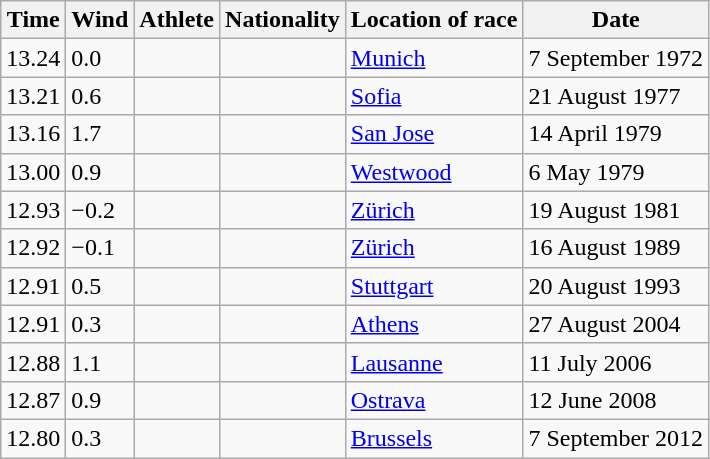<table class="wikitable sortable" border="1">
<tr>
<th>Time</th>
<th>Wind</th>
<th>Athlete</th>
<th>Nationality</th>
<th>Location of race</th>
<th>Date</th>
</tr>
<tr>
<td>13.24</td>
<td>0.0</td>
<td></td>
<td></td>
<td><a href='#'>Munich</a></td>
<td>7 September 1972</td>
</tr>
<tr>
<td>13.21</td>
<td>0.6</td>
<td></td>
<td></td>
<td><a href='#'>Sofia</a></td>
<td>21 August 1977</td>
</tr>
<tr>
<td>13.16</td>
<td>1.7</td>
<td></td>
<td></td>
<td><a href='#'>San Jose</a></td>
<td>14 April 1979</td>
</tr>
<tr>
<td>13.00</td>
<td>0.9</td>
<td></td>
<td></td>
<td><a href='#'>Westwood</a></td>
<td>6 May 1979</td>
</tr>
<tr>
<td>12.93</td>
<td>−0.2</td>
<td></td>
<td></td>
<td><a href='#'>Zürich</a></td>
<td>19 August 1981</td>
</tr>
<tr>
<td>12.92</td>
<td>−0.1</td>
<td></td>
<td></td>
<td><a href='#'>Zürich</a></td>
<td>16 August 1989</td>
</tr>
<tr>
<td>12.91</td>
<td>0.5</td>
<td></td>
<td></td>
<td><a href='#'>Stuttgart</a></td>
<td>20 August 1993</td>
</tr>
<tr>
<td>12.91</td>
<td>0.3</td>
<td></td>
<td></td>
<td><a href='#'>Athens</a></td>
<td>27 August 2004</td>
</tr>
<tr>
<td>12.88</td>
<td>1.1</td>
<td></td>
<td></td>
<td><a href='#'>Lausanne</a></td>
<td>11 July 2006</td>
</tr>
<tr>
<td>12.87</td>
<td>0.9</td>
<td></td>
<td></td>
<td><a href='#'>Ostrava</a></td>
<td>12 June 2008</td>
</tr>
<tr>
<td>12.80</td>
<td>0.3</td>
<td></td>
<td></td>
<td><a href='#'>Brussels</a></td>
<td>7 September 2012</td>
</tr>
</table>
